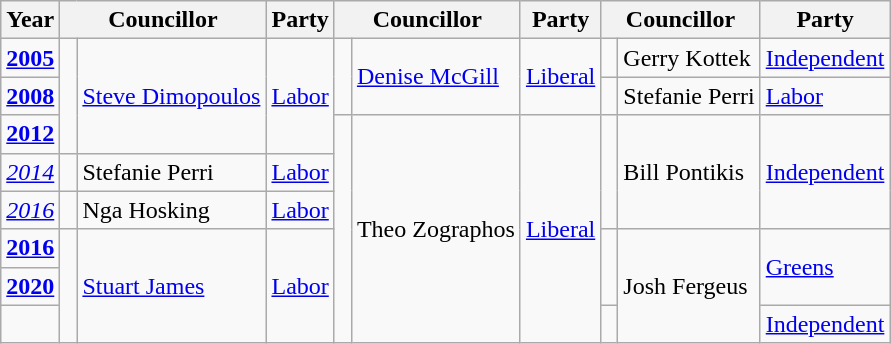<table class="wikitable">
<tr>
<th>Year</th>
<th colspan="2">Councillor</th>
<th>Party</th>
<th colspan="2">Councillor</th>
<th>Party</th>
<th colspan="2">Councillor</th>
<th>Party</th>
</tr>
<tr>
<td><strong><a href='#'>2005</a></strong></td>
<td rowspan="3" width="1px" > </td>
<td rowspan="3"><a href='#'>Steve Dimopoulos</a></td>
<td rowspan="3"><a href='#'>Labor</a></td>
<td rowspan="2" width="1px" > </td>
<td rowspan="2"><a href='#'>Denise McGill</a></td>
<td rowspan="2"><a href='#'>Liberal</a></td>
<td rowspan="1" width="1px" > </td>
<td rowspan="1">Gerry Kottek</td>
<td rowspan="1"><a href='#'>Independent</a></td>
</tr>
<tr>
<td><strong><a href='#'>2008</a></strong></td>
<td rowspan="1" width="1px" > </td>
<td rowspan="1">Stefanie Perri</td>
<td rowspan="1"><a href='#'>Labor</a></td>
</tr>
<tr>
<td><strong><a href='#'>2012</a></strong></td>
<td rowspan="6" width="1px" > </td>
<td rowspan="6">Theo Zographos</td>
<td rowspan="6"><a href='#'>Liberal</a></td>
<td rowspan="3" width="1px" > </td>
<td rowspan="3">Bill Pontikis</td>
<td rowspan="3"><a href='#'>Independent</a></td>
</tr>
<tr>
<td><em><a href='#'>2014</a></em></td>
<td rowspan="1" width="1px" > </td>
<td rowspan="1">Stefanie Perri</td>
<td rowspan="1"><a href='#'>Labor</a></td>
</tr>
<tr>
<td><em><a href='#'>2016</a></em></td>
<td rowspan="1" width="1px" > </td>
<td rowspan="1">Nga Hosking</td>
<td rowspan="1"><a href='#'>Labor</a></td>
</tr>
<tr>
<td><strong><a href='#'>2016</a></strong></td>
<td rowspan="3" width="1px" > </td>
<td rowspan="3"><a href='#'>Stuart James</a></td>
<td rowspan="3"><a href='#'>Labor</a></td>
<td rowspan="2" width="1px" > </td>
<td rowspan="3">Josh Fergeus</td>
<td rowspan="2"><a href='#'>Greens</a></td>
</tr>
<tr>
<td><strong><a href='#'>2020</a></strong></td>
</tr>
<tr>
<td></td>
<td rowspan="1" width="1px" > </td>
<td rowspan="1"><a href='#'>Independent</a></td>
</tr>
</table>
